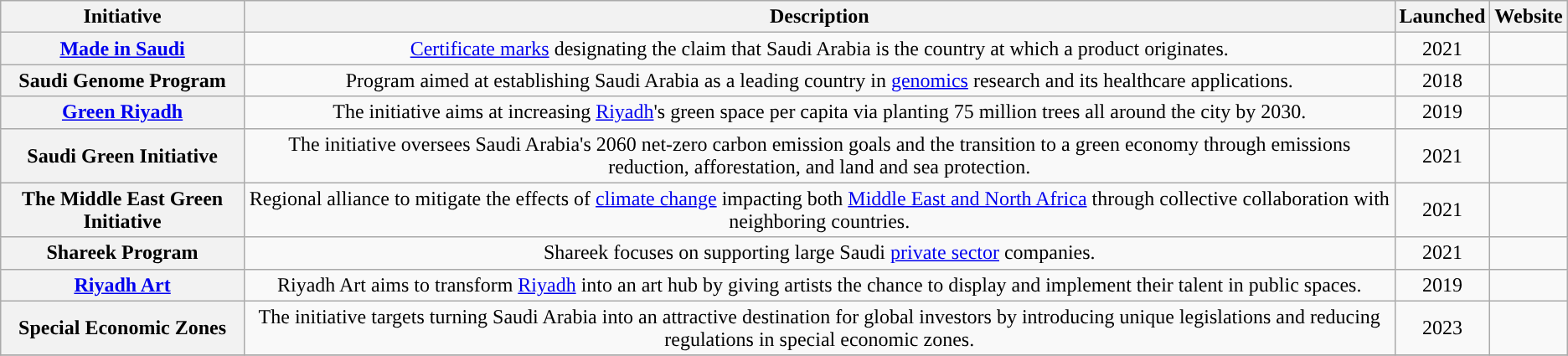<table class="wikitable sortable" style="text-align:center;">
<tr>
<th>Initiative</th>
<th>Description</th>
<th>Launched</th>
<th>Website</th>
</tr>
<tr>
<th><a href='#'>Made in Saudi</a></th>
<td><a href='#'>Certificate marks</a> designating the claim that Saudi Arabia is the country at which a product originates.</td>
<td>2021</td>
<td></td>
</tr>
<tr>
<th>Saudi Genome Program</th>
<td>Program aimed at establishing Saudi Arabia as a leading country in <a href='#'>genomics</a> research and its healthcare applications.</td>
<td>2018</td>
<td></td>
</tr>
<tr>
<th><a href='#'>Green Riyadh</a></th>
<td>The initiative aims at increasing <a href='#'>Riyadh</a>'s green space per capita via planting 75 million trees all around the city by 2030.</td>
<td>2019</td>
<td></td>
</tr>
<tr>
<th>Saudi Green Initiative</th>
<td>The initiative oversees Saudi Arabia's 2060 net-zero carbon emission goals and the transition to a green economy through emissions reduction, afforestation, and land and sea protection.</td>
<td>2021</td>
<td></td>
</tr>
<tr>
<th>The Middle East Green Initiative</th>
<td>Regional alliance to mitigate the effects of <a href='#'>climate change</a> impacting both <a href='#'>Middle East and North Africa</a> through collective collaboration with neighboring countries.</td>
<td>2021</td>
<td></td>
</tr>
<tr>
<th>Shareek Program</th>
<td>Shareek focuses on supporting large Saudi <a href='#'>private sector</a> companies.</td>
<td>2021</td>
<td></td>
</tr>
<tr>
<th><a href='#'>Riyadh Art</a></th>
<td>Riyadh Art aims to transform <a href='#'>Riyadh</a> into an art hub by giving artists the chance to display and implement their talent in public spaces.</td>
<td>2019</td>
<td></td>
</tr>
<tr>
<th>Special Economic Zones</th>
<td>The initiative targets turning Saudi Arabia into an attractive destination for global investors by introducing unique legislations and reducing regulations in special economic zones.</td>
<td>2023</td>
<td></td>
</tr>
<tr>
</tr>
</table>
